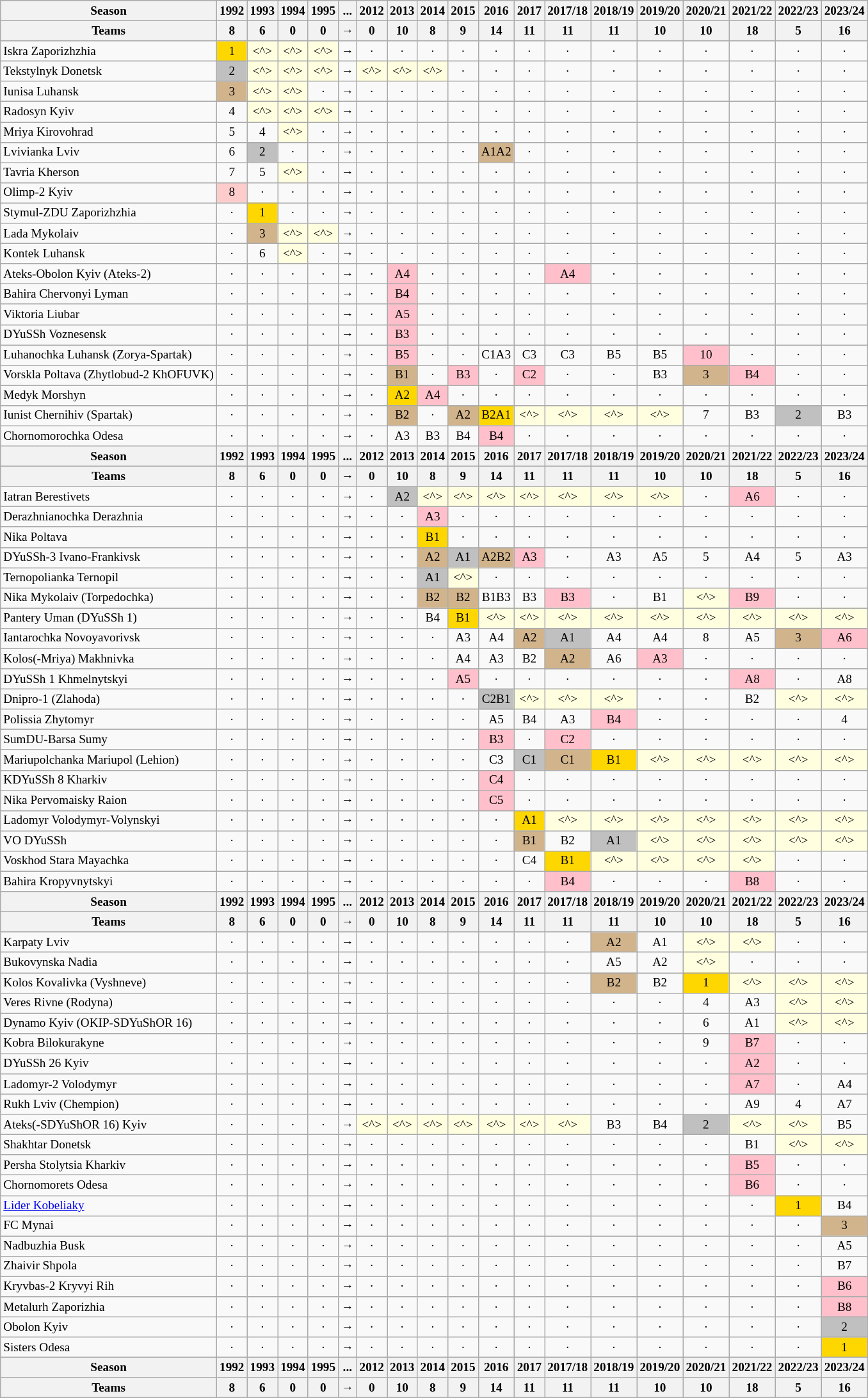<table border=1 bordercolor="#CCCCCC" class=wikitable style="font-size:80%;">
<tr align=LEFT valign=CENTER>
<th>Season</th>
<th>1992</th>
<th>1993</th>
<th>1994</th>
<th>1995</th>
<th>...</th>
<th>2012</th>
<th>2013</th>
<th>2014</th>
<th>2015</th>
<th>2016</th>
<th>2017</th>
<th>2017/18</th>
<th>2018/19</th>
<th>2019/20</th>
<th>2020/21</th>
<th>2021/22</th>
<th>2022/23</th>
<th>2023/24</th>
</tr>
<tr align=CENTER>
<th>Teams</th>
<th>8</th>
<th>6</th>
<th>0</th>
<th>0</th>
<th>→</th>
<th>0</th>
<th>10</th>
<th>8</th>
<th>9</th>
<th>14</th>
<th>11</th>
<th>11</th>
<th>11</th>
<th>10</th>
<th>10</th>
<th>18</th>
<th>5</th>
<th>16</th>
</tr>
<tr align=CENTER>
<td align=LEFT bgcolor=>Iskra Zaporizhzhia</td>
<td bgcolor=gold>1</td>
<td bgcolor=lightyellow><^></td>
<td bgcolor=lightyellow><^></td>
<td bgcolor=lightyellow><^></td>
<td>→</td>
<td>·</td>
<td>·</td>
<td>·</td>
<td>·</td>
<td>·</td>
<td>·</td>
<td>·</td>
<td>·</td>
<td>·</td>
<td>·</td>
<td>·</td>
<td>·</td>
<td>·</td>
</tr>
<tr align=CENTER>
<td align=LEFT bgcolor=>Tekstylnyk Donetsk</td>
<td bgcolor=silver>2</td>
<td bgcolor=lightyellow><^></td>
<td bgcolor=lightyellow><^></td>
<td bgcolor=lightyellow><^></td>
<td>→</td>
<td bgcolor=lightyellow><^></td>
<td bgcolor=lightyellow><^></td>
<td bgcolor=lightyellow><^></td>
<td>·</td>
<td>·</td>
<td>·</td>
<td>·</td>
<td>·</td>
<td>·</td>
<td>·</td>
<td>·</td>
<td>·</td>
<td>·</td>
</tr>
<tr align=CENTER>
<td align=LEFT bgcolor=>Iunisa Luhansk</td>
<td bgcolor=tan>3</td>
<td bgcolor=lightyellow><^></td>
<td bgcolor=lightyellow><^></td>
<td>·</td>
<td>→</td>
<td>·</td>
<td>·</td>
<td>·</td>
<td>·</td>
<td>·</td>
<td>·</td>
<td>·</td>
<td>·</td>
<td>·</td>
<td>·</td>
<td>·</td>
<td>·</td>
<td>·</td>
</tr>
<tr align=CENTER>
<td align=LEFT bgcolor=>Radosyn Kyiv</td>
<td>4</td>
<td bgcolor=lightyellow><^></td>
<td bgcolor=lightyellow><^></td>
<td bgcolor=lightyellow><^></td>
<td>→</td>
<td>·</td>
<td>·</td>
<td>·</td>
<td>·</td>
<td>·</td>
<td>·</td>
<td>·</td>
<td>·</td>
<td>·</td>
<td>·</td>
<td>·</td>
<td>·</td>
<td>·</td>
</tr>
<tr align=CENTER>
<td align=LEFT bgcolor=>Mriya Kirovohrad</td>
<td>5</td>
<td>4</td>
<td bgcolor=lightyellow><^></td>
<td>·</td>
<td>→</td>
<td>·</td>
<td>·</td>
<td>·</td>
<td>·</td>
<td>·</td>
<td>·</td>
<td>·</td>
<td>·</td>
<td>·</td>
<td>·</td>
<td>·</td>
<td>·</td>
<td>·</td>
</tr>
<tr align=CENTER>
<td align=LEFT bgcolor=>Lvivianka Lviv</td>
<td>6</td>
<td bgcolor=silver>2</td>
<td>·</td>
<td>·</td>
<td>→</td>
<td>·</td>
<td>·</td>
<td>·</td>
<td>·</td>
<td bgcolor=tan>A1A2</td>
<td>·</td>
<td>·</td>
<td>·</td>
<td>·</td>
<td>·</td>
<td>·</td>
<td>·</td>
<td>·</td>
</tr>
<tr align=CENTER>
<td align=LEFT bgcolor=>Tavria Kherson</td>
<td>7</td>
<td>5</td>
<td bgcolor=lightyellow><^></td>
<td>·</td>
<td>→</td>
<td>·</td>
<td>·</td>
<td>·</td>
<td>·</td>
<td>·</td>
<td>·</td>
<td>·</td>
<td>·</td>
<td>·</td>
<td>·</td>
<td>·</td>
<td>·</td>
<td>·</td>
</tr>
<tr align=CENTER>
<td align=LEFT bgcolor=>Olimp-2 Kyiv</td>
<td bgcolor=#ffCCCC>8</td>
<td>·</td>
<td>·</td>
<td>·</td>
<td>→</td>
<td>·</td>
<td>·</td>
<td>·</td>
<td>·</td>
<td>·</td>
<td>·</td>
<td>·</td>
<td>·</td>
<td>·</td>
<td>·</td>
<td>·</td>
<td>·</td>
<td>·</td>
</tr>
<tr align=CENTER>
<td align=LEFT bgcolor=>Stymul-ZDU Zaporizhzhia</td>
<td>·</td>
<td bgcolor=gold>1</td>
<td>·</td>
<td>·</td>
<td>→</td>
<td>·</td>
<td>·</td>
<td>·</td>
<td>·</td>
<td>·</td>
<td>·</td>
<td>·</td>
<td>·</td>
<td>·</td>
<td>·</td>
<td>·</td>
<td>·</td>
<td>·</td>
</tr>
<tr align=CENTER>
<td align=LEFT bgcolor=>Lada Mykolaiv</td>
<td>·</td>
<td bgcolor=tan>3</td>
<td bgcolor=lightyellow><^></td>
<td bgcolor=lightyellow><^></td>
<td>→</td>
<td>·</td>
<td>·</td>
<td>·</td>
<td>·</td>
<td>·</td>
<td>·</td>
<td>·</td>
<td>·</td>
<td>·</td>
<td>·</td>
<td>·</td>
<td>·</td>
<td>·</td>
</tr>
<tr align=CENTER>
<td align=LEFT bgcolor=>Kontek Luhansk</td>
<td>·</td>
<td>6</td>
<td bgcolor=lightyellow><^></td>
<td>·</td>
<td>→</td>
<td>·</td>
<td>·</td>
<td>·</td>
<td>·</td>
<td>·</td>
<td>·</td>
<td>·</td>
<td>·</td>
<td>·</td>
<td>·</td>
<td>·</td>
<td>·</td>
<td>·</td>
</tr>
<tr align=CENTER>
<td align=LEFT bgcolor=>Ateks-Obolon Kyiv (Ateks-2)</td>
<td>·</td>
<td>·</td>
<td>·</td>
<td>·</td>
<td>→</td>
<td>·</td>
<td bgcolor=pink>A4</td>
<td>·</td>
<td>·</td>
<td>·</td>
<td>·</td>
<td bgcolor=pink>A4</td>
<td>·</td>
<td>·</td>
<td>·</td>
<td>·</td>
<td>·</td>
<td>·</td>
</tr>
<tr align=CENTER>
<td align=LEFT bgcolor=>Bahira Chervonyi Lyman</td>
<td>·</td>
<td>·</td>
<td>·</td>
<td>·</td>
<td>→</td>
<td>·</td>
<td bgcolor=pink>B4</td>
<td>·</td>
<td>·</td>
<td>·</td>
<td>·</td>
<td>·</td>
<td>·</td>
<td>·</td>
<td>·</td>
<td>·</td>
<td>·</td>
<td>·</td>
</tr>
<tr align=CENTER>
<td align=LEFT bgcolor=>Viktoria Liubar</td>
<td>·</td>
<td>·</td>
<td>·</td>
<td>·</td>
<td>→</td>
<td>·</td>
<td bgcolor=pink>A5</td>
<td>·</td>
<td>·</td>
<td>·</td>
<td>·</td>
<td>·</td>
<td>·</td>
<td>·</td>
<td>·</td>
<td>·</td>
<td>·</td>
<td>·</td>
</tr>
<tr align=CENTER>
<td align=LEFT bgcolor=>DYuSSh Voznesensk</td>
<td>·</td>
<td>·</td>
<td>·</td>
<td>·</td>
<td>→</td>
<td>·</td>
<td bgcolor=pink>B3</td>
<td>·</td>
<td>·</td>
<td>·</td>
<td>·</td>
<td>·</td>
<td>·</td>
<td>·</td>
<td>·</td>
<td>·</td>
<td>·</td>
<td>·</td>
</tr>
<tr align=CENTER>
<td align=LEFT bgcolor=>Luhanochka Luhansk (Zorya-Spartak)</td>
<td>·</td>
<td>·</td>
<td>·</td>
<td>·</td>
<td>→</td>
<td>·</td>
<td bgcolor=pink>B5</td>
<td>·</td>
<td>·</td>
<td>C1A3</td>
<td>C3</td>
<td>C3</td>
<td>B5</td>
<td>B5</td>
<td bgcolor=pink>10</td>
<td>·</td>
<td>·</td>
<td>·</td>
</tr>
<tr align=CENTER>
<td align=LEFT bgcolor=>Vorskla Poltava (Zhytlobud-2 KhOFUVK)</td>
<td>·</td>
<td>·</td>
<td>·</td>
<td>·</td>
<td>→</td>
<td>·</td>
<td bgcolor=tan>B1</td>
<td>·</td>
<td bgcolor=pink>B3</td>
<td>·</td>
<td bgcolor=pink>C2</td>
<td>·</td>
<td>·</td>
<td>B3</td>
<td bgcolor=tan>3</td>
<td bgcolor=pink>B4</td>
<td>·</td>
<td>·</td>
</tr>
<tr align=CENTER>
<td align=LEFT bgcolor=>Medyk Morshyn</td>
<td>·</td>
<td>·</td>
<td>·</td>
<td>·</td>
<td>→</td>
<td>·</td>
<td bgcolor=gold>A2</td>
<td bgcolor=pink>A4</td>
<td>·</td>
<td>·</td>
<td>·</td>
<td>·</td>
<td>·</td>
<td>·</td>
<td>·</td>
<td>·</td>
<td>·</td>
<td>·</td>
</tr>
<tr align=CENTER>
<td align=LEFT bgcolor=>Iunist Chernihiv (Spartak)</td>
<td>·</td>
<td>·</td>
<td>·</td>
<td>·</td>
<td>→</td>
<td>·</td>
<td bgcolor=tan>B2</td>
<td>·</td>
<td bgcolor=tan>A2</td>
<td bgcolor=gold>B2A1</td>
<td bgcolor=lightyellow><^></td>
<td bgcolor=lightyellow><^></td>
<td bgcolor=lightyellow><^></td>
<td bgcolor=lightyellow><^></td>
<td>7</td>
<td>B3</td>
<td bgcolor=silver>2</td>
<td>B3</td>
</tr>
<tr align=CENTER>
<td align=LEFT bgcolor=>Chornomorochka Odesa</td>
<td>·</td>
<td>·</td>
<td>·</td>
<td>·</td>
<td>→</td>
<td>·</td>
<td>A3</td>
<td>B3</td>
<td>B4</td>
<td bgcolor=pink>B4</td>
<td>·</td>
<td>·</td>
<td>·</td>
<td>·</td>
<td>·</td>
<td>·</td>
<td>·</td>
<td>·</td>
</tr>
<tr align=LEFT valign=CENTER>
<th>Season</th>
<th>1992</th>
<th>1993</th>
<th>1994</th>
<th>1995</th>
<th>...</th>
<th>2012</th>
<th>2013</th>
<th>2014</th>
<th>2015</th>
<th>2016</th>
<th>2017</th>
<th>2017/18</th>
<th>2018/19</th>
<th>2019/20</th>
<th>2020/21</th>
<th>2021/22</th>
<th>2022/23</th>
<th>2023/24</th>
</tr>
<tr align=CENTER>
<th>Teams</th>
<th>8</th>
<th>6</th>
<th>0</th>
<th>0</th>
<th>→</th>
<th>0</th>
<th>10</th>
<th>8</th>
<th>9</th>
<th>14</th>
<th>11</th>
<th>11</th>
<th>11</th>
<th>10</th>
<th>10</th>
<th>18</th>
<th>5</th>
<th>16</th>
</tr>
<tr align=CENTER>
<td align=LEFT bgcolor=>Iatran Berestivets</td>
<td>·</td>
<td>·</td>
<td>·</td>
<td>·</td>
<td>→</td>
<td>·</td>
<td bgcolor=silver>A2</td>
<td bgcolor=lightyellow><^></td>
<td bgcolor=lightyellow><^></td>
<td bgcolor=lightyellow><^></td>
<td bgcolor=lightyellow><^></td>
<td bgcolor=lightyellow><^></td>
<td bgcolor=lightyellow><^></td>
<td bgcolor=lightyellow><^></td>
<td>·</td>
<td bgcolor=pink>A6</td>
<td>·</td>
<td>·</td>
</tr>
<tr align=CENTER>
<td align=LEFT bgcolor=>Derazhnianochka Derazhnia</td>
<td>·</td>
<td>·</td>
<td>·</td>
<td>·</td>
<td>→</td>
<td>·</td>
<td>·</td>
<td bgcolor=pink>A3</td>
<td>·</td>
<td>·</td>
<td>·</td>
<td>·</td>
<td>·</td>
<td>·</td>
<td>·</td>
<td>·</td>
<td>·</td>
<td>·</td>
</tr>
<tr align=CENTER>
<td align=LEFT bgcolor=>Nika Poltava</td>
<td>·</td>
<td>·</td>
<td>·</td>
<td>·</td>
<td>→</td>
<td>·</td>
<td>·</td>
<td bgcolor=gold>B1</td>
<td>·</td>
<td>·</td>
<td>·</td>
<td>·</td>
<td>·</td>
<td>·</td>
<td>·</td>
<td>·</td>
<td>·</td>
<td>·</td>
</tr>
<tr align=CENTER>
<td align=LEFT bgcolor=>DYuSSh-3 Ivano-Frankivsk</td>
<td>·</td>
<td>·</td>
<td>·</td>
<td>·</td>
<td>→</td>
<td>·</td>
<td>·</td>
<td bgcolor=tan>A2</td>
<td bgcolor=silver>A1</td>
<td bgcolor=tan>A2B2</td>
<td bgcolor=pink>A3</td>
<td>·</td>
<td>A3</td>
<td>A5</td>
<td>5</td>
<td>A4</td>
<td>5</td>
<td>A3</td>
</tr>
<tr align=CENTER>
<td align=LEFT bgcolor=>Ternopolianka Ternopil</td>
<td>·</td>
<td>·</td>
<td>·</td>
<td>·</td>
<td>→</td>
<td>·</td>
<td>·</td>
<td bgcolor=silver>A1</td>
<td bgcolor=lightyellow><^></td>
<td>·</td>
<td>·</td>
<td>·</td>
<td>·</td>
<td>·</td>
<td>·</td>
<td>·</td>
<td>·</td>
<td>·</td>
</tr>
<tr align=CENTER>
<td align=LEFT bgcolor=>Nika Mykolaiv (Torpedochka)</td>
<td>·</td>
<td>·</td>
<td>·</td>
<td>·</td>
<td>→</td>
<td>·</td>
<td>·</td>
<td bgcolor=tan>B2</td>
<td bgcolor=tan>B2</td>
<td>B1B3</td>
<td>B3</td>
<td bgcolor=pink>B3</td>
<td>·</td>
<td>B1</td>
<td bgcolor=lightyellow><^></td>
<td bgcolor=pink>B9</td>
<td>·</td>
<td>·</td>
</tr>
<tr align=CENTER>
<td align=LEFT bgcolor=>Pantery Uman (DYuSSh 1)</td>
<td>·</td>
<td>·</td>
<td>·</td>
<td>·</td>
<td>→</td>
<td>·</td>
<td>·</td>
<td>B4</td>
<td bgcolor=gold>B1</td>
<td bgcolor=lightyellow><^></td>
<td bgcolor=lightyellow><^></td>
<td bgcolor=lightyellow><^></td>
<td bgcolor=lightyellow><^></td>
<td bgcolor=lightyellow><^></td>
<td bgcolor=lightyellow><^></td>
<td bgcolor=lightyellow><^></td>
<td bgcolor=lightyellow><^></td>
<td bgcolor=lightyellow><^></td>
</tr>
<tr align=CENTER>
<td align=LEFT bgcolor=>Iantarochka Novoyavorivsk</td>
<td>·</td>
<td>·</td>
<td>·</td>
<td>·</td>
<td>→</td>
<td>·</td>
<td>·</td>
<td>·</td>
<td>A3</td>
<td>A4</td>
<td bgcolor=tan>A2</td>
<td bgcolor=silver>A1</td>
<td>A4</td>
<td>A4</td>
<td>8</td>
<td>A5</td>
<td bgcolor=tan>3</td>
<td bgcolor=pink>A6</td>
</tr>
<tr align=CENTER>
<td align=LEFT bgcolor=>Kolos(-Mriya) Makhnivka</td>
<td>·</td>
<td>·</td>
<td>·</td>
<td>·</td>
<td>→</td>
<td>·</td>
<td>·</td>
<td>·</td>
<td>A4</td>
<td>A3</td>
<td>B2</td>
<td bgcolor=tan>A2</td>
<td>A6</td>
<td bgcolor=pink>A3</td>
<td>·</td>
<td>·</td>
<td>·</td>
<td>·</td>
</tr>
<tr align=CENTER>
<td align=LEFT bgcolor=>DYuSSh 1 Khmelnytskyi</td>
<td>·</td>
<td>·</td>
<td>·</td>
<td>·</td>
<td>→</td>
<td>·</td>
<td>·</td>
<td>·</td>
<td bgcolor=pink>A5</td>
<td>·</td>
<td>·</td>
<td>·</td>
<td>·</td>
<td>·</td>
<td>·</td>
<td bgcolor=pink>A8</td>
<td>·</td>
<td bgcolor=>A8</td>
</tr>
<tr align=CENTER>
<td align=LEFT bgcolor=>Dnipro-1 (Zlahoda)</td>
<td>·</td>
<td>·</td>
<td>·</td>
<td>·</td>
<td>→</td>
<td>·</td>
<td>·</td>
<td>·</td>
<td>·</td>
<td bgcolor=silver>C2B1</td>
<td bgcolor=lightyellow><^></td>
<td bgcolor=lightyellow><^></td>
<td bgcolor=lightyellow><^></td>
<td>·</td>
<td>·</td>
<td>B2</td>
<td bgcolor=lightyellow><^></td>
<td bgcolor=lightyellow><^></td>
</tr>
<tr align=CENTER>
<td align=LEFT bgcolor=>Polissia Zhytomyr</td>
<td>·</td>
<td>·</td>
<td>·</td>
<td>·</td>
<td>→</td>
<td>·</td>
<td>·</td>
<td>·</td>
<td>·</td>
<td>A5</td>
<td>B4</td>
<td>A3</td>
<td bgcolor=pink>B4</td>
<td>·</td>
<td>·</td>
<td>·</td>
<td>·</td>
<td>4</td>
</tr>
<tr align=CENTER>
<td align=LEFT bgcolor=>SumDU-Barsa Sumy</td>
<td>·</td>
<td>·</td>
<td>·</td>
<td>·</td>
<td>→</td>
<td>·</td>
<td>·</td>
<td>·</td>
<td>·</td>
<td bgcolor=pink>B3</td>
<td>·</td>
<td bgcolor=pink>C2</td>
<td>·</td>
<td>·</td>
<td>·</td>
<td>·</td>
<td>·</td>
<td>·</td>
</tr>
<tr align=CENTER>
<td align=LEFT bgcolor=>Mariupolchanka Mariupol (Lehion)</td>
<td>·</td>
<td>·</td>
<td>·</td>
<td>·</td>
<td>→</td>
<td>·</td>
<td>·</td>
<td>·</td>
<td>·</td>
<td>C3</td>
<td bgcolor=silver>C1</td>
<td bgcolor=tan>C1</td>
<td bgcolor=gold>B1</td>
<td bgcolor=lightyellow><^></td>
<td bgcolor=lightyellow><^></td>
<td bgcolor=lightyellow><^></td>
<td bgcolor=lightyellow><^></td>
<td bgcolor=lightyellow><^></td>
</tr>
<tr align=CENTER>
<td align=LEFT bgcolor=>KDYuSSh 8 Kharkiv</td>
<td>·</td>
<td>·</td>
<td>·</td>
<td>·</td>
<td>→</td>
<td>·</td>
<td>·</td>
<td>·</td>
<td>·</td>
<td bgcolor=pink>C4</td>
<td>·</td>
<td>·</td>
<td>·</td>
<td>·</td>
<td>·</td>
<td>·</td>
<td>·</td>
<td>·</td>
</tr>
<tr align=CENTER>
<td align=LEFT bgcolor=>Nika Pervomaisky Raion</td>
<td>·</td>
<td>·</td>
<td>·</td>
<td>·</td>
<td>→</td>
<td>·</td>
<td>·</td>
<td>·</td>
<td>·</td>
<td bgcolor=pink>C5</td>
<td>·</td>
<td>·</td>
<td>·</td>
<td>·</td>
<td>·</td>
<td>·</td>
<td>·</td>
<td>·</td>
</tr>
<tr align=CENTER>
<td align=LEFT bgcolor=>Ladomyr Volodymyr-Volynskyi</td>
<td>·</td>
<td>·</td>
<td>·</td>
<td>·</td>
<td>→</td>
<td>·</td>
<td>·</td>
<td>·</td>
<td>·</td>
<td>·</td>
<td bgcolor=gold>A1</td>
<td bgcolor=lightyellow><^></td>
<td bgcolor=lightyellow><^></td>
<td bgcolor=lightyellow><^></td>
<td bgcolor=lightyellow><^></td>
<td bgcolor=lightyellow><^></td>
<td bgcolor=lightyellow><^></td>
<td bgcolor=lightyellow><^></td>
</tr>
<tr align=CENTER>
<td align=LEFT bgcolor=>VO DYuSSh</td>
<td>·</td>
<td>·</td>
<td>·</td>
<td>·</td>
<td>→</td>
<td>·</td>
<td>·</td>
<td>·</td>
<td>·</td>
<td>·</td>
<td bgcolor=tan>B1</td>
<td>B2</td>
<td bgcolor=silver>A1</td>
<td bgcolor=lightyellow><^></td>
<td bgcolor=lightyellow><^></td>
<td bgcolor=lightyellow><^></td>
<td bgcolor=lightyellow><^></td>
<td bgcolor=lightyellow><^></td>
</tr>
<tr align=CENTER>
<td align=LEFT bgcolor=>Voskhod Stara Mayachka</td>
<td>·</td>
<td>·</td>
<td>·</td>
<td>·</td>
<td>→</td>
<td>·</td>
<td>·</td>
<td>·</td>
<td>·</td>
<td>·</td>
<td>C4</td>
<td bgcolor=gold>B1</td>
<td bgcolor=lightyellow><^></td>
<td bgcolor=lightyellow><^></td>
<td bgcolor=lightyellow><^></td>
<td bgcolor=lightyellow><^></td>
<td>·</td>
<td>·</td>
</tr>
<tr align=CENTER>
<td align=LEFT bgcolor=>Bahira Kropyvnytskyi</td>
<td>·</td>
<td>·</td>
<td>·</td>
<td>·</td>
<td>→</td>
<td>·</td>
<td>·</td>
<td>·</td>
<td>·</td>
<td>·</td>
<td>·</td>
<td bgcolor=pink>B4</td>
<td>·</td>
<td>·</td>
<td>·</td>
<td bgcolor=pink>B8</td>
<td>·</td>
<td>·</td>
</tr>
<tr align=LEFT valign=CENTER>
<th>Season</th>
<th>1992</th>
<th>1993</th>
<th>1994</th>
<th>1995</th>
<th>...</th>
<th>2012</th>
<th>2013</th>
<th>2014</th>
<th>2015</th>
<th>2016</th>
<th>2017</th>
<th>2017/18</th>
<th>2018/19</th>
<th>2019/20</th>
<th>2020/21</th>
<th>2021/22</th>
<th>2022/23</th>
<th>2023/24</th>
</tr>
<tr align=CENTER>
<th>Teams</th>
<th>8</th>
<th>6</th>
<th>0</th>
<th>0</th>
<th>→</th>
<th>0</th>
<th>10</th>
<th>8</th>
<th>9</th>
<th>14</th>
<th>11</th>
<th>11</th>
<th>11</th>
<th>10</th>
<th>10</th>
<th>18</th>
<th>5</th>
<th>16</th>
</tr>
<tr align=CENTER>
<td align=LEFT bgcolor=>Karpaty Lviv</td>
<td>·</td>
<td>·</td>
<td>·</td>
<td>·</td>
<td>→</td>
<td>·</td>
<td>·</td>
<td>·</td>
<td>·</td>
<td>·</td>
<td>·</td>
<td>·</td>
<td bgcolor=tan>A2</td>
<td>A1</td>
<td bgcolor=lightyellow><^></td>
<td bgcolor=lightyellow><^></td>
<td>·</td>
<td>·</td>
</tr>
<tr align=CENTER>
<td align=LEFT bgcolor=>Bukovynska Nadia</td>
<td>·</td>
<td>·</td>
<td>·</td>
<td>·</td>
<td>→</td>
<td>·</td>
<td>·</td>
<td>·</td>
<td>·</td>
<td>·</td>
<td>·</td>
<td>·</td>
<td>A5</td>
<td>A2</td>
<td bgcolor=lightyellow><^></td>
<td>·</td>
<td>·</td>
<td>·</td>
</tr>
<tr align=CENTER>
<td align=LEFT bgcolor=>Kolos Kovalivka (Vyshneve)</td>
<td>·</td>
<td>·</td>
<td>·</td>
<td>·</td>
<td>→</td>
<td>·</td>
<td>·</td>
<td>·</td>
<td>·</td>
<td>·</td>
<td>·</td>
<td>·</td>
<td bgcolor=tan>B2</td>
<td>B2</td>
<td bgcolor=gold>1</td>
<td bgcolor=lightyellow><^></td>
<td bgcolor=lightyellow><^></td>
<td bgcolor=lightyellow><^></td>
</tr>
<tr align=CENTER>
<td align=LEFT bgcolor=>Veres Rivne (Rodyna)</td>
<td>·</td>
<td>·</td>
<td>·</td>
<td>·</td>
<td>→</td>
<td>·</td>
<td>·</td>
<td>·</td>
<td>·</td>
<td>·</td>
<td>·</td>
<td>·</td>
<td>·</td>
<td>·</td>
<td>4</td>
<td>A3</td>
<td bgcolor=lightyellow><^></td>
<td bgcolor=lightyellow><^></td>
</tr>
<tr align=CENTER>
<td align=LEFT bgcolor=>Dynamo Kyiv (OKIP-SDYuShOR 16)</td>
<td>·</td>
<td>·</td>
<td>·</td>
<td>·</td>
<td>→</td>
<td>·</td>
<td>·</td>
<td>·</td>
<td>·</td>
<td>·</td>
<td>·</td>
<td>·</td>
<td>·</td>
<td>·</td>
<td>6</td>
<td>A1</td>
<td bgcolor=lightyellow><^></td>
<td bgcolor=lightyellow><^></td>
</tr>
<tr align=CENTER>
<td align=LEFT bgcolor=>Kobra Bilokurakyne</td>
<td>·</td>
<td>·</td>
<td>·</td>
<td>·</td>
<td>→</td>
<td>·</td>
<td>·</td>
<td>·</td>
<td>·</td>
<td>·</td>
<td>·</td>
<td>·</td>
<td>·</td>
<td>·</td>
<td>9</td>
<td bgcolor=pink>B7</td>
<td>·</td>
<td>·</td>
</tr>
<tr align=CENTER>
<td align=LEFT bgcolor=>DYuSSh 26 Kyiv</td>
<td>·</td>
<td>·</td>
<td>·</td>
<td>·</td>
<td>→</td>
<td>·</td>
<td>·</td>
<td>·</td>
<td>·</td>
<td>·</td>
<td>·</td>
<td>·</td>
<td>·</td>
<td>·</td>
<td>·</td>
<td bgcolor=pink>A2</td>
<td>·</td>
<td>·</td>
</tr>
<tr align=CENTER>
<td align=LEFT bgcolor=>Ladomyr-2 Volodymyr</td>
<td>·</td>
<td>·</td>
<td>·</td>
<td>·</td>
<td>→</td>
<td>·</td>
<td>·</td>
<td>·</td>
<td>·</td>
<td>·</td>
<td>·</td>
<td>·</td>
<td>·</td>
<td>·</td>
<td>·</td>
<td bgcolor=pink>A7</td>
<td>·</td>
<td bgcolor=>A4</td>
</tr>
<tr align=CENTER>
<td align=LEFT bgcolor=>Rukh Lviv (Chempion)</td>
<td>·</td>
<td>·</td>
<td>·</td>
<td>·</td>
<td>→</td>
<td>·</td>
<td>·</td>
<td>·</td>
<td>·</td>
<td>·</td>
<td>·</td>
<td>·</td>
<td>·</td>
<td>·</td>
<td>·</td>
<td>A9</td>
<td>4</td>
<td bgcolor=>A7</td>
</tr>
<tr align=CENTER>
<td align=LEFT bgcolor=>Ateks(-SDYuShOR 16) Kyiv</td>
<td>·</td>
<td>·</td>
<td>·</td>
<td>·</td>
<td>→</td>
<td bgcolor=lightyellow><^></td>
<td bgcolor=lightyellow><^></td>
<td bgcolor=lightyellow><^></td>
<td bgcolor=lightyellow><^></td>
<td bgcolor=lightyellow><^></td>
<td bgcolor=lightyellow><^></td>
<td bgcolor=lightyellow><^></td>
<td>B3</td>
<td>B4</td>
<td bgcolor=silver>2</td>
<td bgcolor=lightyellow><^></td>
<td bgcolor=lightyellow><^></td>
<td>B5</td>
</tr>
<tr align=CENTER>
<td align=LEFT bgcolor=>Shakhtar Donetsk</td>
<td>·</td>
<td>·</td>
<td>·</td>
<td>·</td>
<td>→</td>
<td>·</td>
<td>·</td>
<td>·</td>
<td>·</td>
<td>·</td>
<td>·</td>
<td>·</td>
<td>·</td>
<td>·</td>
<td>·</td>
<td>B1</td>
<td bgcolor=lightyellow><^></td>
<td bgcolor=lightyellow><^></td>
</tr>
<tr align=CENTER>
<td align=LEFT bgcolor=>Persha Stolytsia Kharkiv</td>
<td>·</td>
<td>·</td>
<td>·</td>
<td>·</td>
<td>→</td>
<td>·</td>
<td>·</td>
<td>·</td>
<td>·</td>
<td>·</td>
<td>·</td>
<td>·</td>
<td>·</td>
<td>·</td>
<td>·</td>
<td bgcolor=pink>B5</td>
<td>·</td>
<td>·</td>
</tr>
<tr align=CENTER>
<td align=LEFT bgcolor=>Chornomorets Odesa</td>
<td>·</td>
<td>·</td>
<td>·</td>
<td>·</td>
<td>→</td>
<td>·</td>
<td>·</td>
<td>·</td>
<td>·</td>
<td>·</td>
<td>·</td>
<td>·</td>
<td>·</td>
<td>·</td>
<td>·</td>
<td bgcolor=pink>B6</td>
<td>·</td>
<td>·</td>
</tr>
<tr align=CENTER>
<td align=LEFT bgcolor=><a href='#'>Lider Kobeliaky</a></td>
<td>·</td>
<td>·</td>
<td>·</td>
<td>·</td>
<td>→</td>
<td>·</td>
<td>·</td>
<td>·</td>
<td>·</td>
<td>·</td>
<td>·</td>
<td>·</td>
<td>·</td>
<td>·</td>
<td>·</td>
<td>·</td>
<td bgcolor=gold>1</td>
<td>B4</td>
</tr>
<tr align=CENTER>
<td align=LEFT bgcolor=>FC Mynai</td>
<td>·</td>
<td>·</td>
<td>·</td>
<td>·</td>
<td>→</td>
<td>·</td>
<td>·</td>
<td>·</td>
<td>·</td>
<td>·</td>
<td>·</td>
<td>·</td>
<td>·</td>
<td>·</td>
<td>·</td>
<td>·</td>
<td>·</td>
<td bgcolor=tan>3</td>
</tr>
<tr align=CENTER>
<td align=LEFT bgcolor=>Nadbuzhia Busk</td>
<td>·</td>
<td>·</td>
<td>·</td>
<td>·</td>
<td>→</td>
<td>·</td>
<td>·</td>
<td>·</td>
<td>·</td>
<td>·</td>
<td>·</td>
<td>·</td>
<td>·</td>
<td>·</td>
<td>·</td>
<td>·</td>
<td>·</td>
<td>A5</td>
</tr>
<tr align=CENTER>
<td align=LEFT bgcolor=>Zhaivir Shpola</td>
<td>·</td>
<td>·</td>
<td>·</td>
<td>·</td>
<td>→</td>
<td>·</td>
<td>·</td>
<td>·</td>
<td>·</td>
<td>·</td>
<td>·</td>
<td>·</td>
<td>·</td>
<td>·</td>
<td>·</td>
<td>·</td>
<td>·</td>
<td>B7</td>
</tr>
<tr align=CENTER>
<td align=LEFT bgcolor=>Kryvbas-2 Kryvyi Rih</td>
<td>·</td>
<td>·</td>
<td>·</td>
<td>·</td>
<td>→</td>
<td>·</td>
<td>·</td>
<td>·</td>
<td>·</td>
<td>·</td>
<td>·</td>
<td>·</td>
<td>·</td>
<td>·</td>
<td>·</td>
<td>·</td>
<td>·</td>
<td bgcolor=pink>B6</td>
</tr>
<tr align=CENTER>
<td align=LEFT bgcolor=>Metalurh Zaporizhia</td>
<td>·</td>
<td>·</td>
<td>·</td>
<td>·</td>
<td>→</td>
<td>·</td>
<td>·</td>
<td>·</td>
<td>·</td>
<td>·</td>
<td>·</td>
<td>·</td>
<td>·</td>
<td>·</td>
<td>·</td>
<td>·</td>
<td>·</td>
<td bgcolor=pink>B8</td>
</tr>
<tr align=CENTER>
<td align=LEFT bgcolor=>Obolon Kyiv</td>
<td>·</td>
<td>·</td>
<td>·</td>
<td>·</td>
<td>→</td>
<td>·</td>
<td>·</td>
<td>·</td>
<td>·</td>
<td>·</td>
<td>·</td>
<td>·</td>
<td>·</td>
<td>·</td>
<td>·</td>
<td>·</td>
<td>·</td>
<td bgcolor=silver>2</td>
</tr>
<tr align=CENTER>
<td align=LEFT bgcolor=>Sisters Odesa</td>
<td>·</td>
<td>·</td>
<td>·</td>
<td>·</td>
<td>→</td>
<td>·</td>
<td>·</td>
<td>·</td>
<td>·</td>
<td>·</td>
<td>·</td>
<td>·</td>
<td>·</td>
<td>·</td>
<td>·</td>
<td>·</td>
<td>·</td>
<td bgcolor=gold>1</td>
</tr>
<tr align=LEFT valign=CENTER>
<th>Season</th>
<th>1992</th>
<th>1993</th>
<th>1994</th>
<th>1995</th>
<th>...</th>
<th>2012</th>
<th>2013</th>
<th>2014</th>
<th>2015</th>
<th>2016</th>
<th>2017</th>
<th>2017/18</th>
<th>2018/19</th>
<th>2019/20</th>
<th>2020/21</th>
<th>2021/22</th>
<th>2022/23</th>
<th>2023/24</th>
</tr>
<tr align=CENTER>
<th>Teams</th>
<th>8</th>
<th>6</th>
<th>0</th>
<th>0</th>
<th>→</th>
<th>0</th>
<th>10</th>
<th>8</th>
<th>9</th>
<th>14</th>
<th>11</th>
<th>11</th>
<th>11</th>
<th>10</th>
<th>10</th>
<th>18</th>
<th>5</th>
<th>16</th>
</tr>
</table>
